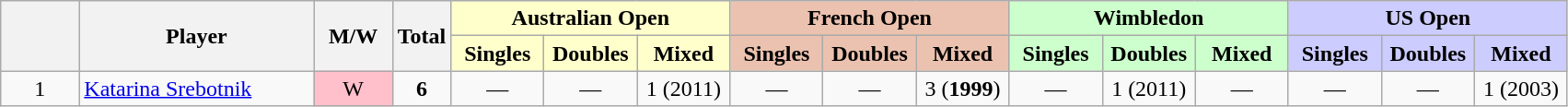<table class="wikitable mw-datatable sortable" style="text-align:center;">
<tr>
<th data-sort-type="number" width="5%" rowspan="2"></th>
<th width="15%" rowspan="2">Player</th>
<th width="5%"  rowspan="2">M/W</th>
<th rowspan="2">Total</th>
<th colspan="3" style="background:#ffc;">Australian Open</th>
<th colspan="3" style="background:#ebc2af;">French Open</th>
<th colspan="3" style="background:#cfc;">Wimbledon</th>
<th colspan="3" style="background:#ccf;">US Open</th>
</tr>
<tr>
<th style="background:#ffc; width:60px;">Singles</th>
<th style="background:#ffc; width:60px;">Doubles</th>
<th style="background:#ffc; width:60px;">Mixed</th>
<th style="background:#ebc2af; width:60px;">Singles</th>
<th style="background:#ebc2af; width:60px;">Doubles</th>
<th style="background:#ebc2af; width:60px;">Mixed</th>
<th style="background:#cfc; width:60px;">Singles</th>
<th style="background:#cfc; width:60px;">Doubles</th>
<th style="background:#cfc; width:60px;">Mixed</th>
<th style="background:#ccf; width:60px;">Singles</th>
<th style="background:#ccf; width:60px;">Doubles</th>
<th style="background:#ccf; width:60px;">Mixed</th>
</tr>
<tr>
<td>1</td>
<td style="text-align:left"><a href='#'>Katarina Srebotnik</a></td>
<td style="background:pink;">W</td>
<td><strong>6</strong></td>
<td>—</td>
<td>—</td>
<td>1 (2011)</td>
<td>—</td>
<td>—</td>
<td>3 (<strong>1999</strong>)</td>
<td>—</td>
<td>1 (2011)</td>
<td>—</td>
<td>—</td>
<td>—</td>
<td>1 (2003)</td>
</tr>
</table>
